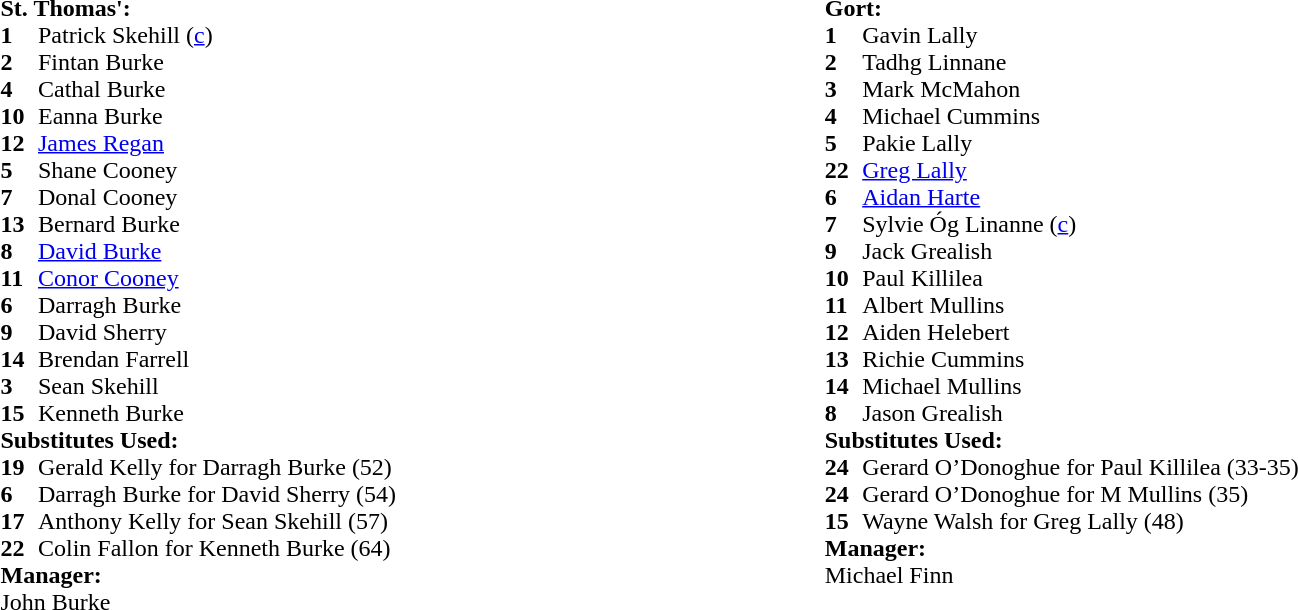<table style="width:75%;">
<tr>
<td style="vertical-align:top; width:50%;"><br><table style="font-size: 100%" cellspacing="0" cellpadding="0">
<tr>
<td colspan="4"><strong>St. Thomas':</strong></td>
</tr>
<tr>
<th width=25></th>
</tr>
<tr>
<td><strong>1</strong></td>
<td>Patrick Skehill (<a href='#'>c</a>)</td>
</tr>
<tr>
<td><strong>2</strong></td>
<td>Fintan Burke</td>
</tr>
<tr>
<td><strong>4</strong></td>
<td>Cathal Burke</td>
</tr>
<tr>
<td><strong>10</strong></td>
<td>Eanna Burke</td>
</tr>
<tr>
<td><strong>12</strong></td>
<td><a href='#'>James Regan</a></td>
</tr>
<tr>
<td><strong>5</strong></td>
<td>Shane Cooney</td>
</tr>
<tr>
<td><strong>7</strong></td>
<td>Donal Cooney</td>
</tr>
<tr>
<td><strong>13</strong></td>
<td>Bernard Burke</td>
</tr>
<tr>
<td><strong>8</strong></td>
<td><a href='#'>David Burke</a></td>
</tr>
<tr>
<td><strong>11</strong></td>
<td><a href='#'>Conor Cooney</a></td>
</tr>
<tr>
<td><strong>6</strong></td>
<td>Darragh Burke</td>
</tr>
<tr>
<td><strong>9</strong></td>
<td>David Sherry</td>
</tr>
<tr>
<td><strong>14</strong></td>
<td>Brendan Farrell</td>
</tr>
<tr>
<td><strong>3</strong></td>
<td>Sean Skehill</td>
</tr>
<tr>
<td><strong>15</strong></td>
<td>Kenneth Burke</td>
</tr>
<tr>
<td colspan=3><strong>Substitutes Used:</strong></td>
</tr>
<tr>
<td><strong>19</strong></td>
<td>Gerald Kelly for Darragh Burke (52)</td>
</tr>
<tr>
<td><strong>6</strong></td>
<td>Darragh Burke for David Sherry (54)</td>
</tr>
<tr>
<td><strong>17</strong></td>
<td>Anthony Kelly for Sean Skehill (57)</td>
</tr>
<tr>
<td><strong>22</strong></td>
<td>Colin Fallon for Kenneth Burke (64)</td>
</tr>
<tr>
<td colspan=3><strong>Manager:</strong></td>
</tr>
<tr>
<td colspan=4>John Burke</td>
</tr>
</table>
</td>
<td style="vertical-align:top; width:50%;"><br><table cellspacing="0" cellpadding="0" style="font-size:100%; margin:auto;">
<tr>
<td colspan="4"><strong>Gort:</strong></td>
</tr>
<tr>
<th width=25></th>
</tr>
<tr>
<td><strong>1</strong></td>
<td>Gavin Lally</td>
</tr>
<tr>
<td><strong>2</strong></td>
<td>Tadhg Linnane</td>
</tr>
<tr>
<td><strong>3</strong></td>
<td>Mark McMahon</td>
</tr>
<tr>
<td><strong>4</strong></td>
<td>Michael Cummins</td>
</tr>
<tr>
<td><strong>5</strong></td>
<td>Pakie Lally</td>
</tr>
<tr>
<td><strong>22</strong></td>
<td><a href='#'>Greg Lally</a></td>
</tr>
<tr>
<td><strong>6</strong></td>
<td><a href='#'>Aidan Harte</a></td>
</tr>
<tr>
<td><strong>7</strong></td>
<td>Sylvie Óg Linanne (<a href='#'>c</a>)</td>
</tr>
<tr>
<td><strong>9</strong></td>
<td>Jack Grealish</td>
</tr>
<tr>
<td><strong>10</strong></td>
<td>Paul Killilea</td>
</tr>
<tr>
<td><strong>11</strong></td>
<td>Albert Mullins</td>
</tr>
<tr>
<td><strong>12</strong></td>
<td>Aiden Helebert</td>
</tr>
<tr>
<td><strong>13</strong></td>
<td>Richie Cummins</td>
</tr>
<tr>
<td><strong>14</strong></td>
<td>Michael Mullins</td>
</tr>
<tr>
<td><strong>8</strong></td>
<td>Jason Grealish</td>
</tr>
<tr>
<td colspan=3><strong>Substitutes Used:</strong></td>
</tr>
<tr>
<td><strong>24</strong></td>
<td>Gerard O’Donoghue for Paul Killilea (33-35)</td>
</tr>
<tr>
<td><strong>24</strong></td>
<td>Gerard O’Donoghue for M Mullins (35)</td>
</tr>
<tr>
<td><strong>15</strong></td>
<td>Wayne Walsh for Greg Lally (48)</td>
</tr>
<tr>
<td colspan=3><strong>Manager:</strong></td>
</tr>
<tr>
<td colspan=4>Michael Finn</td>
</tr>
</table>
</td>
</tr>
</table>
